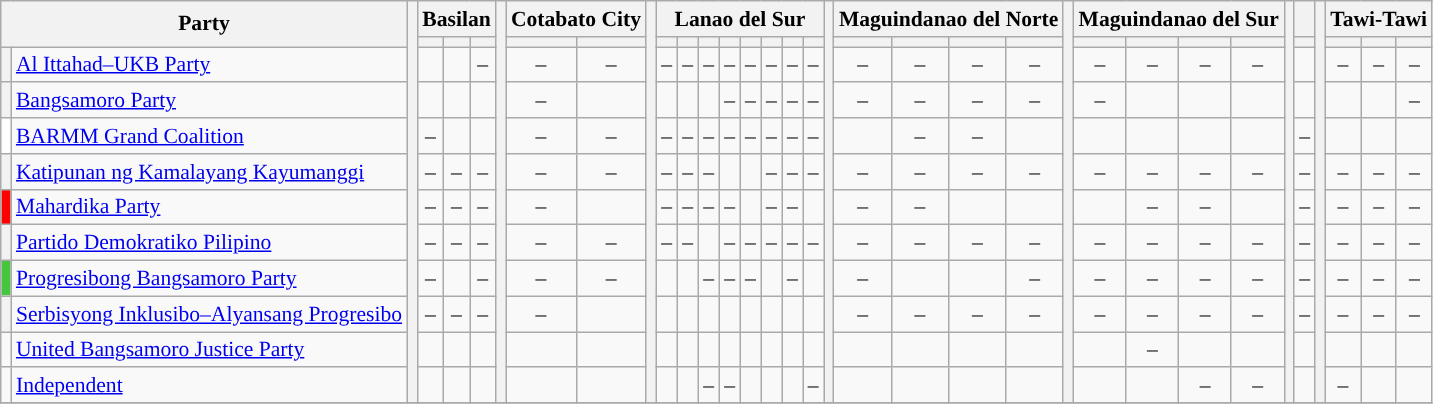<table class=wikitable style=font-size:90%;text-align:center>
<tr>
<th rowspan=2 colspan="2">Party</th>
<th rowspan=12></th>
<th colspan="3" class="unsortable">Basilan</th>
<th rowspan=12></th>
<th colspan="2" class="unsortable">Cotabato City</th>
<th rowspan=12></th>
<th colspan="8" class="unsortable">Lanao del Sur</th>
<th rowspan=12></th>
<th colspan="4" class="unsortable">Maguindanao del Norte</th>
<th rowspan=12></th>
<th colspan="4" class="unsortable">Maguindanao del Sur</th>
<th rowspan=12></th>
<th colspan="1" class="unsortable"></th>
<th rowspan=12></th>
<th colspan="3" class="unsortable">Tawi-Tawi</th>
</tr>
<tr>
<th></th>
<th></th>
<th></th>
<th></th>
<th></th>
<th></th>
<th></th>
<th></th>
<th></th>
<th></th>
<th></th>
<th></th>
<th></th>
<th></th>
<th></th>
<th></th>
<th></th>
<th></th>
<th></th>
<th></th>
<th></th>
<th></th>
<th></th>
<th></th>
<th></th>
</tr>
<tr>
<th style="background:"></th>
<td align=left><a href='#'>Al Ittahad–UKB Party</a></td>
<td></td>
<td></td>
<td>–</td>
<td>–</td>
<td>–</td>
<td>–</td>
<td>–</td>
<td>–</td>
<td>–</td>
<td>–</td>
<td>–</td>
<td>–</td>
<td>–</td>
<td>–</td>
<td>–</td>
<td>–</td>
<td>–</td>
<td>–</td>
<td>–</td>
<td>–</td>
<td>–</td>
<td></td>
<td>–</td>
<td>–</td>
<td>–</td>
</tr>
<tr>
<th style="background:"></th>
<td align=left><a href='#'>Bangsamoro Party</a></td>
<td></td>
<td></td>
<td></td>
<td>–</td>
<td></td>
<td></td>
<td></td>
<td></td>
<td>–</td>
<td>–</td>
<td>–</td>
<td>–</td>
<td>–</td>
<td>–</td>
<td>–</td>
<td>–</td>
<td>–</td>
<td>–</td>
<td></td>
<td></td>
<td></td>
<td></td>
<td></td>
<td></td>
<td>–</td>
</tr>
<tr>
<td bgcolor="#FFFFFF"></td>
<td align=left><a href='#'>BARMM Grand Coalition</a></td>
<td>–</td>
<td></td>
<td></td>
<td>–</td>
<td>–</td>
<td>–</td>
<td>–</td>
<td>–</td>
<td>–</td>
<td>–</td>
<td>–</td>
<td>–</td>
<td>–</td>
<td></td>
<td>–</td>
<td>–</td>
<td></td>
<td></td>
<td></td>
<td></td>
<td></td>
<td>–</td>
<td></td>
<td></td>
<td></td>
</tr>
<tr>
<th style="background:"></th>
<td align=left><a href='#'>Katipunan ng Kamalayang Kayumanggi</a></td>
<td>–</td>
<td>–</td>
<td>–</td>
<td>–</td>
<td>–</td>
<td>–</td>
<td>–</td>
<td>–</td>
<td></td>
<td></td>
<td>–</td>
<td>–</td>
<td>–</td>
<td>–</td>
<td>–</td>
<td>–</td>
<td>–</td>
<td>–</td>
<td>–</td>
<td>–</td>
<td>–</td>
<td>–</td>
<td>–</td>
<td>–</td>
<td>–</td>
</tr>
<tr>
<th style="background:red;"></th>
<td align=left><a href='#'>Mahardika Party</a></td>
<td>–</td>
<td>–</td>
<td>–</td>
<td>–</td>
<td></td>
<td>–</td>
<td>–</td>
<td>–</td>
<td>–</td>
<td></td>
<td>–</td>
<td>–</td>
<td></td>
<td>–</td>
<td>–</td>
<td></td>
<td></td>
<td></td>
<td>–</td>
<td>–</td>
<td></td>
<td>–</td>
<td>–</td>
<td>–</td>
<td>–</td>
</tr>
<tr>
<th style="background:"></th>
<td align=left><a href='#'>Partido Demokratiko Pilipino</a></td>
<td>–</td>
<td>–</td>
<td>–</td>
<td>–</td>
<td>–</td>
<td>–</td>
<td>–</td>
<td></td>
<td>–</td>
<td>–</td>
<td>–</td>
<td>–</td>
<td>–</td>
<td>–</td>
<td>–</td>
<td>–</td>
<td>–</td>
<td>–</td>
<td>–</td>
<td>–</td>
<td>–</td>
<td>–</td>
<td>–</td>
<td>–</td>
<td>–</td>
</tr>
<tr>
<td bgcolor="#46C63F"></td>
<td align=left><a href='#'>Progresibong Bangsamoro Party</a></td>
<td>–</td>
<td></td>
<td>–</td>
<td>–</td>
<td>–</td>
<td></td>
<td></td>
<td>–</td>
<td>–</td>
<td>–</td>
<td></td>
<td>–</td>
<td></td>
<td>–</td>
<td></td>
<td></td>
<td>–</td>
<td>–</td>
<td>–</td>
<td>–</td>
<td>–</td>
<td>–</td>
<td>–</td>
<td>–</td>
<td>–</td>
</tr>
<tr>
<th style="background:"></th>
<td align=left><a href='#'>Serbisyong Inklusibo–Alyansang Progresibo</a></td>
<td>–</td>
<td>–</td>
<td>–</td>
<td>–</td>
<td></td>
<td></td>
<td></td>
<td></td>
<td></td>
<td></td>
<td></td>
<td></td>
<td></td>
<td>–</td>
<td>–</td>
<td>–</td>
<td>–</td>
<td>–</td>
<td>–</td>
<td>–</td>
<td>–</td>
<td>–</td>
<td>–</td>
<td>–</td>
<td>–</td>
</tr>
<tr>
<td></td>
<td align=left><a href='#'>United Bangsamoro Justice Party</a></td>
<td></td>
<td></td>
<td></td>
<td></td>
<td></td>
<td></td>
<td></td>
<td></td>
<td></td>
<td></td>
<td></td>
<td></td>
<td></td>
<td></td>
<td></td>
<td></td>
<td></td>
<td></td>
<td>–</td>
<td></td>
<td></td>
<td></td>
<td></td>
<td></td>
<td></td>
</tr>
<tr>
<td></td>
<td align=left><a href='#'>Independent</a></td>
<td></td>
<td></td>
<td></td>
<td></td>
<td></td>
<td></td>
<td></td>
<td>–</td>
<td>–</td>
<td></td>
<td></td>
<td></td>
<td>–</td>
<td></td>
<td></td>
<td></td>
<td></td>
<td></td>
<td></td>
<td>–</td>
<td>–</td>
<td></td>
<td>–</td>
<td></td>
<td></td>
</tr>
<tr>
</tr>
</table>
